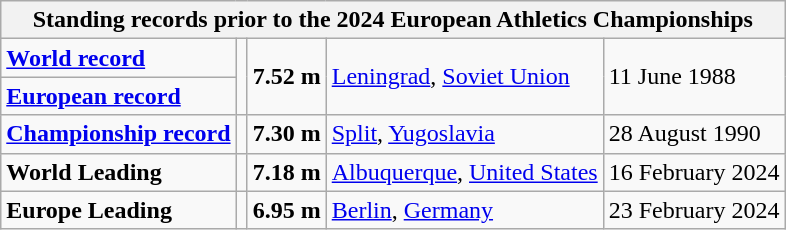<table class="wikitable">
<tr>
<th colspan="5">Standing records prior to the 2024 European Athletics Championships</th>
</tr>
<tr>
<td><strong><a href='#'>World record</a></strong></td>
<td rowspan="2"></td>
<td rowspan="2"><strong>7.52 m</strong></td>
<td rowspan="2"><a href='#'>Leningrad</a>, <a href='#'>Soviet Union</a></td>
<td rowspan="2">11 June 1988</td>
</tr>
<tr>
<td><strong><a href='#'>European record</a></strong></td>
</tr>
<tr>
<td><strong><a href='#'>Championship record</a></strong></td>
<td></td>
<td><strong>7.30 m</strong></td>
<td><a href='#'>Split</a>, <a href='#'>Yugoslavia</a></td>
<td>28 August 1990</td>
</tr>
<tr>
<td><strong>World Leading</strong></td>
<td></td>
<td><strong>7.18 m</strong></td>
<td><a href='#'>Albuquerque</a>, <a href='#'>United States</a></td>
<td>16 February 2024</td>
</tr>
<tr>
<td><strong>Europe Leading</strong></td>
<td></td>
<td><strong>6.95 m</strong></td>
<td><a href='#'>Berlin</a>, <a href='#'>Germany</a></td>
<td>23 February 2024</td>
</tr>
</table>
